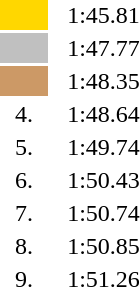<table style="text-align:center">
<tr>
<td width=30 bgcolor=gold></td>
<td align=left></td>
<td width=60>1:45.81</td>
</tr>
<tr>
<td bgcolor=silver></td>
<td align=left></td>
<td>1:47.77</td>
</tr>
<tr>
<td bgcolor=cc9966></td>
<td align=left></td>
<td>1:48.35</td>
</tr>
<tr>
<td>4.</td>
<td align=left></td>
<td>1:48.64</td>
</tr>
<tr>
<td>5.</td>
<td align=left></td>
<td>1:49.74</td>
</tr>
<tr>
<td>6.</td>
<td align=left></td>
<td>1:50.43</td>
</tr>
<tr>
<td>7.</td>
<td align=left></td>
<td>1:50.74</td>
</tr>
<tr>
<td>8.</td>
<td align=left></td>
<td>1:50.85</td>
</tr>
<tr>
<td>9.</td>
<td align=left></td>
<td>1:51.26</td>
</tr>
</table>
